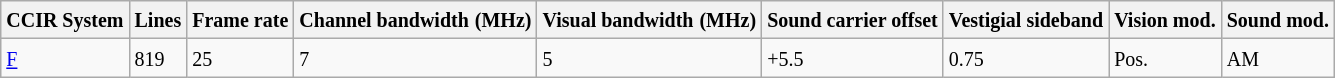<table class="wikitable">
<tr>
<th><small>CCIR System</small></th>
<th><small>Lines</small></th>
<th><small>Frame rate</small></th>
<th><small>Channel bandwidth</small> <small>(MHz)</small></th>
<th><small>Visual bandwidth</small> <small>(MHz)</small></th>
<th><small>Sound carrier offset</small></th>
<th><small>Vestigial sideband</small></th>
<th><small>Vision mod.</small></th>
<th><small>Sound mod.</small></th>
</tr>
<tr>
<td><small><a href='#'>F</a></small></td>
<td><small>819</small></td>
<td><small>25</small></td>
<td><small>7</small></td>
<td><small>5</small></td>
<td><small>+5.5</small></td>
<td><small>0.75</small></td>
<td><small>Pos.</small></td>
<td><small>AM</small></td>
</tr>
</table>
